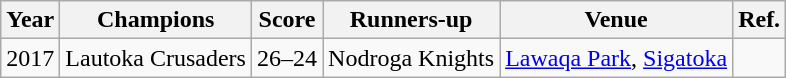<table class="wikitable">
<tr>
<th>Year</th>
<th>Champions</th>
<th>Score</th>
<th>Runners-up</th>
<th>Venue</th>
<th>Ref.</th>
</tr>
<tr>
<td>2017</td>
<td> Lautoka Crusaders</td>
<td>26–24</td>
<td>Nodroga Knights</td>
<td><a href='#'>Lawaqa Park</a>, <a href='#'>Sigatoka</a></td>
<td></td>
</tr>
</table>
